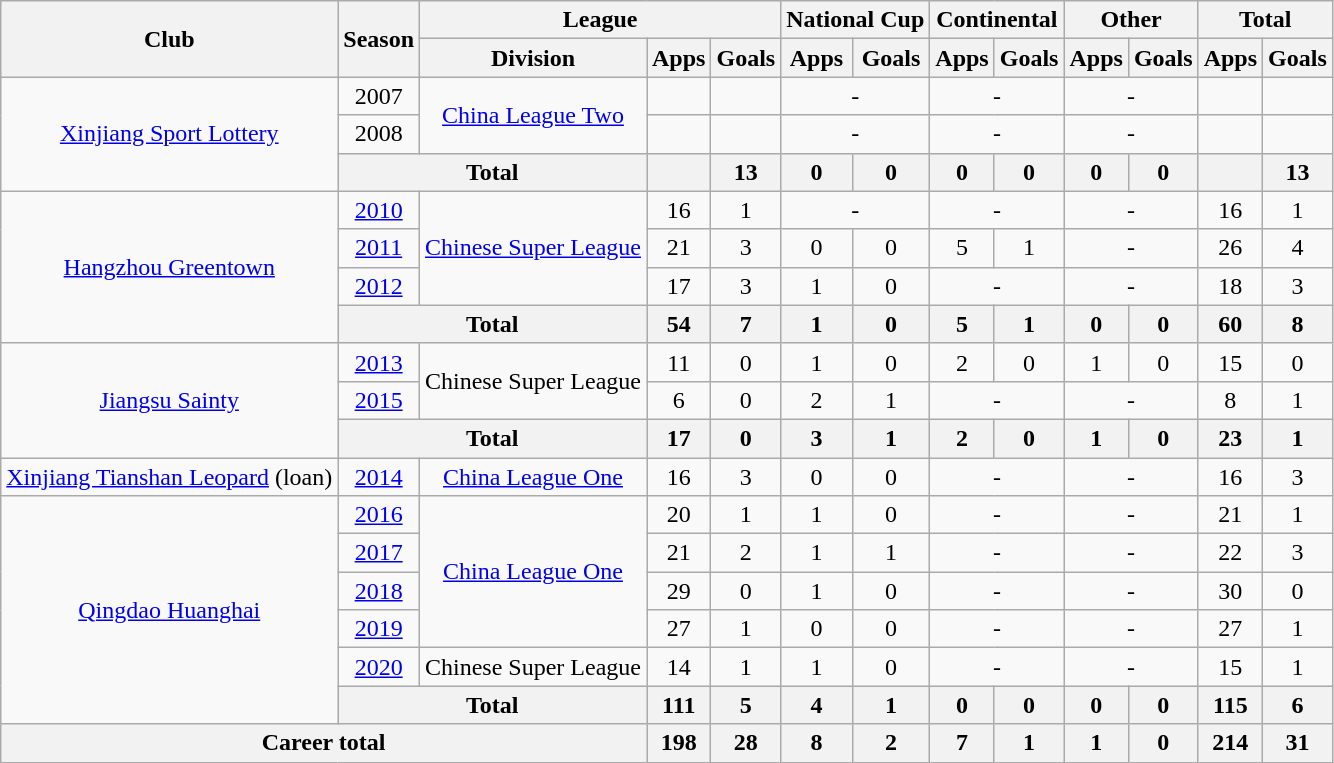<table class="wikitable" style="text-align: center">
<tr>
<th rowspan="2">Club</th>
<th rowspan="2">Season</th>
<th colspan="3">League</th>
<th colspan="2">National Cup</th>
<th colspan="2">Continental</th>
<th colspan="2">Other</th>
<th colspan="2">Total</th>
</tr>
<tr>
<th>Division</th>
<th>Apps</th>
<th>Goals</th>
<th>Apps</th>
<th>Goals</th>
<th>Apps</th>
<th>Goals</th>
<th>Apps</th>
<th>Goals</th>
<th>Apps</th>
<th>Goals</th>
</tr>
<tr>
<td rowspan="3"><a href='#'>Xinjiang Sport Lottery</a></td>
<td>2007</td>
<td rowspan="2"><a href='#'>China League Two</a></td>
<td></td>
<td></td>
<td colspan="2">-</td>
<td colspan="2">-</td>
<td colspan="2">-</td>
<td></td>
<td></td>
</tr>
<tr>
<td>2008</td>
<td></td>
<td></td>
<td colspan="2">-</td>
<td colspan="2">-</td>
<td colspan="2">-</td>
<td></td>
<td></td>
</tr>
<tr>
<th colspan=2>Total</th>
<th></th>
<th>13</th>
<th>0</th>
<th>0</th>
<th>0</th>
<th>0</th>
<th>0</th>
<th>0</th>
<th></th>
<th>13</th>
</tr>
<tr>
<td rowspan="4"><a href='#'>Hangzhou Greentown</a></td>
<td><a href='#'>2010</a></td>
<td rowspan="3"><a href='#'>Chinese Super League</a></td>
<td>16</td>
<td>1</td>
<td colspan="2">-</td>
<td colspan="2">-</td>
<td colspan="2">-</td>
<td>16</td>
<td>1</td>
</tr>
<tr>
<td><a href='#'>2011</a></td>
<td>21</td>
<td>3</td>
<td>0</td>
<td>0</td>
<td>5</td>
<td>1</td>
<td colspan="2">-</td>
<td>26</td>
<td>4</td>
</tr>
<tr>
<td><a href='#'>2012</a></td>
<td>17</td>
<td>3</td>
<td>1</td>
<td>0</td>
<td colspan="2">-</td>
<td colspan="2">-</td>
<td>18</td>
<td>3</td>
</tr>
<tr>
<th colspan=2>Total</th>
<th>54</th>
<th>7</th>
<th>1</th>
<th>0</th>
<th>5</th>
<th>1</th>
<th>0</th>
<th>0</th>
<th>60</th>
<th>8</th>
</tr>
<tr>
<td rowspan=3><a href='#'>Jiangsu Sainty</a></td>
<td><a href='#'>2013</a></td>
<td rowspan=2>Chinese Super League</td>
<td>11</td>
<td>0</td>
<td>1</td>
<td>0</td>
<td>2</td>
<td>0</td>
<td>1</td>
<td>0</td>
<td>15</td>
<td>0</td>
</tr>
<tr>
<td><a href='#'>2015</a></td>
<td>6</td>
<td>0</td>
<td>2</td>
<td>1</td>
<td colspan="2">-</td>
<td colspan="2">-</td>
<td>8</td>
<td>1</td>
</tr>
<tr>
<th colspan=2>Total</th>
<th>17</th>
<th>0</th>
<th>3</th>
<th>1</th>
<th>2</th>
<th>0</th>
<th>1</th>
<th>0</th>
<th>23</th>
<th>1</th>
</tr>
<tr>
<td><a href='#'>Xinjiang Tianshan Leopard</a> (loan)</td>
<td><a href='#'>2014</a></td>
<td><a href='#'>China League One</a></td>
<td>16</td>
<td>3</td>
<td>0</td>
<td>0</td>
<td colspan="2">-</td>
<td colspan="2">-</td>
<td>16</td>
<td>3</td>
</tr>
<tr>
<td rowspan=6><a href='#'>Qingdao Huanghai</a></td>
<td><a href='#'>2016</a></td>
<td rowspan=4><a href='#'>China League One</a></td>
<td>20</td>
<td>1</td>
<td>1</td>
<td>0</td>
<td colspan="2">-</td>
<td colspan="2">-</td>
<td>21</td>
<td>1</td>
</tr>
<tr>
<td><a href='#'>2017</a></td>
<td>21</td>
<td>2</td>
<td>1</td>
<td>1</td>
<td colspan="2">-</td>
<td colspan="2">-</td>
<td>22</td>
<td>3</td>
</tr>
<tr>
<td><a href='#'>2018</a></td>
<td>29</td>
<td>0</td>
<td>1</td>
<td>0</td>
<td colspan="2">-</td>
<td colspan="2">-</td>
<td>30</td>
<td>0</td>
</tr>
<tr>
<td><a href='#'>2019</a></td>
<td>27</td>
<td>1</td>
<td>0</td>
<td>0</td>
<td colspan="2">-</td>
<td colspan="2">-</td>
<td>27</td>
<td>1</td>
</tr>
<tr>
<td><a href='#'>2020</a></td>
<td>Chinese Super League</td>
<td>14</td>
<td>1</td>
<td>1</td>
<td>0</td>
<td colspan="2">-</td>
<td colspan="2">-</td>
<td>15</td>
<td>1</td>
</tr>
<tr>
<th colspan=2>Total</th>
<th>111</th>
<th>5</th>
<th>4</th>
<th>1</th>
<th>0</th>
<th>0</th>
<th>0</th>
<th>0</th>
<th>115</th>
<th>6</th>
</tr>
<tr>
<th colspan=3>Career total</th>
<th>198</th>
<th>28</th>
<th>8</th>
<th>2</th>
<th>7</th>
<th>1</th>
<th>1</th>
<th>0</th>
<th>214</th>
<th>31</th>
</tr>
</table>
